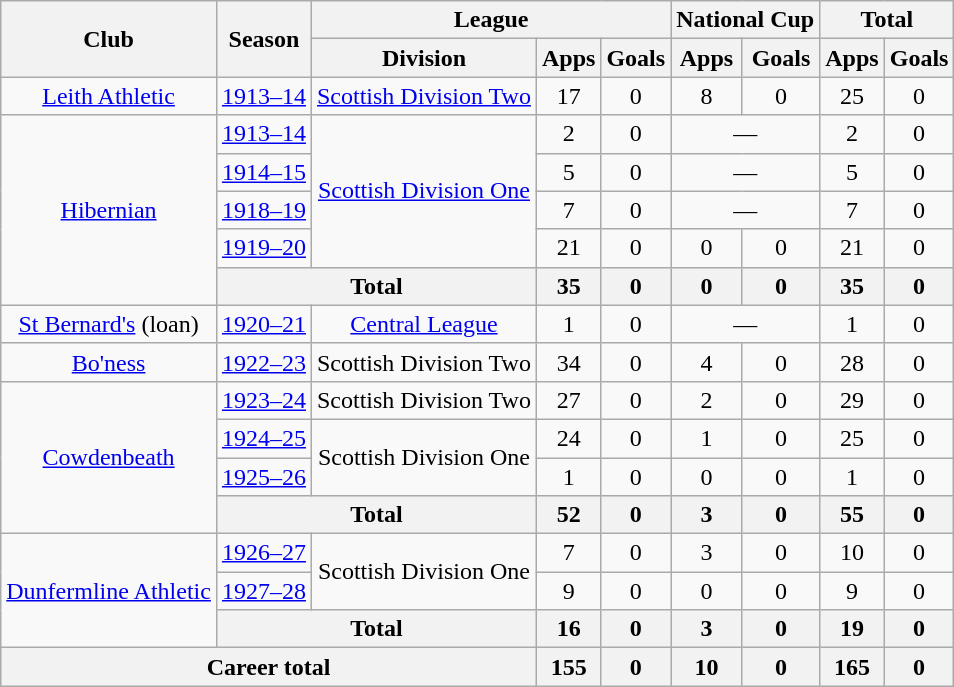<table class="wikitable" style="text-align: center;">
<tr>
<th rowspan="2">Club</th>
<th rowspan="2">Season</th>
<th colspan="3">League</th>
<th colspan="2">National Cup</th>
<th colspan="2">Total</th>
</tr>
<tr>
<th>Division</th>
<th>Apps</th>
<th>Goals</th>
<th>Apps</th>
<th>Goals</th>
<th>Apps</th>
<th>Goals</th>
</tr>
<tr>
<td><a href='#'>Leith Athletic</a></td>
<td><a href='#'>1913–14</a></td>
<td><a href='#'>Scottish Division Two</a></td>
<td>17</td>
<td>0</td>
<td>8</td>
<td>0</td>
<td>25</td>
<td>0</td>
</tr>
<tr>
<td rowspan="5"><a href='#'>Hibernian</a></td>
<td><a href='#'>1913–14</a></td>
<td rowspan="4"><a href='#'>Scottish Division One</a></td>
<td>2</td>
<td>0</td>
<td colspan="2">—</td>
<td>2</td>
<td>0</td>
</tr>
<tr>
<td><a href='#'>1914–15</a></td>
<td>5</td>
<td>0</td>
<td colspan="2">—</td>
<td>5</td>
<td>0</td>
</tr>
<tr>
<td><a href='#'>1918–19</a></td>
<td>7</td>
<td>0</td>
<td colspan="2">—</td>
<td>7</td>
<td>0</td>
</tr>
<tr>
<td><a href='#'>1919–20</a></td>
<td>21</td>
<td>0</td>
<td>0</td>
<td>0</td>
<td>21</td>
<td>0</td>
</tr>
<tr>
<th colspan="2">Total</th>
<th>35</th>
<th>0</th>
<th>0</th>
<th>0</th>
<th>35</th>
<th>0</th>
</tr>
<tr>
<td><a href='#'>St Bernard's</a> (loan)</td>
<td><a href='#'>1920–21</a></td>
<td><a href='#'>Central League</a></td>
<td>1</td>
<td>0</td>
<td colspan="2">—</td>
<td>1</td>
<td>0</td>
</tr>
<tr>
<td><a href='#'>Bo'ness</a></td>
<td><a href='#'>1922–23</a></td>
<td>Scottish Division Two</td>
<td>34</td>
<td>0</td>
<td>4</td>
<td>0</td>
<td>28</td>
<td>0</td>
</tr>
<tr>
<td rowspan="4"><a href='#'>Cowdenbeath</a></td>
<td><a href='#'>1923–24</a></td>
<td>Scottish Division Two</td>
<td>27</td>
<td>0</td>
<td>2</td>
<td>0</td>
<td>29</td>
<td>0</td>
</tr>
<tr>
<td><a href='#'>1924–25</a></td>
<td rowspan="2">Scottish Division One</td>
<td>24</td>
<td>0</td>
<td>1</td>
<td>0</td>
<td>25</td>
<td>0</td>
</tr>
<tr>
<td><a href='#'>1925–26</a></td>
<td>1</td>
<td>0</td>
<td>0</td>
<td>0</td>
<td>1</td>
<td>0</td>
</tr>
<tr>
<th colspan="2">Total</th>
<th>52</th>
<th>0</th>
<th>3</th>
<th>0</th>
<th>55</th>
<th>0</th>
</tr>
<tr>
<td rowspan="3"><a href='#'>Dunfermline Athletic</a></td>
<td><a href='#'>1926–27</a></td>
<td rowspan="2">Scottish Division One</td>
<td>7</td>
<td>0</td>
<td>3</td>
<td>0</td>
<td>10</td>
<td>0</td>
</tr>
<tr>
<td><a href='#'>1927–28</a></td>
<td>9</td>
<td>0</td>
<td>0</td>
<td>0</td>
<td>9</td>
<td>0</td>
</tr>
<tr>
<th colspan="2">Total</th>
<th>16</th>
<th>0</th>
<th>3</th>
<th>0</th>
<th>19</th>
<th>0</th>
</tr>
<tr>
<th colspan="3">Career total</th>
<th>155</th>
<th>0</th>
<th>10</th>
<th>0</th>
<th>165</th>
<th>0</th>
</tr>
</table>
